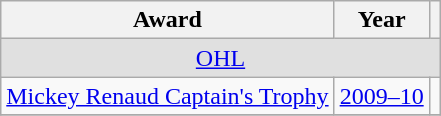<table class="wikitable">
<tr>
<th>Award</th>
<th>Year</th>
<th></th>
</tr>
<tr ALIGN="center" bgcolor="#e0e0e0">
<td colspan="3"><a href='#'>OHL</a></td>
</tr>
<tr>
<td><a href='#'>Mickey Renaud Captain's Trophy</a></td>
<td><a href='#'>2009–10</a></td>
<td></td>
</tr>
<tr>
</tr>
</table>
